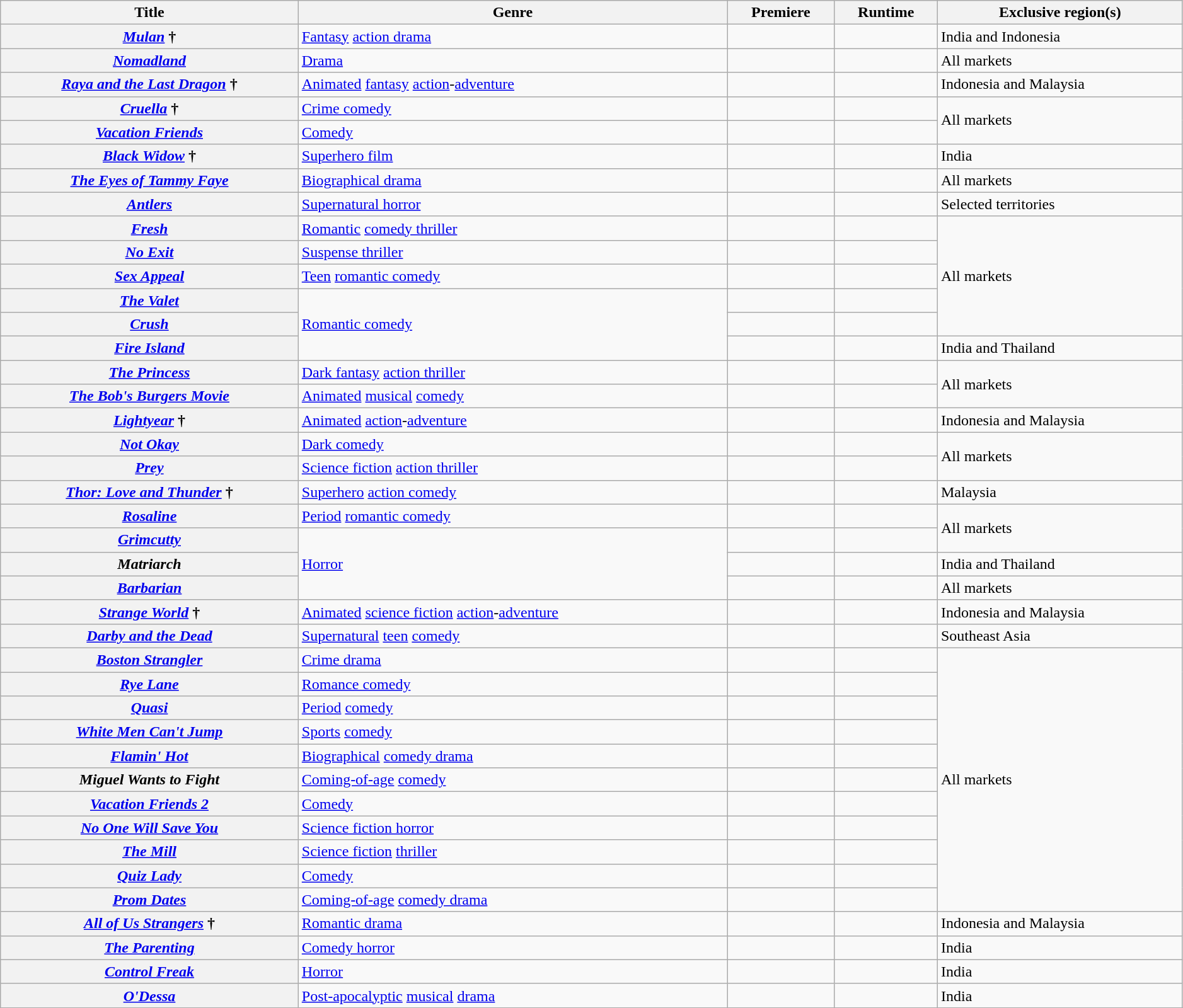<table class="wikitable plainrowheaders sortable" style="width:99%;">
<tr>
<th>Title</th>
<th>Genre</th>
<th>Premiere</th>
<th>Runtime</th>
<th>Exclusive region(s)</th>
</tr>
<tr>
<th scope="row"><em><a href='#'>Mulan</a></em> <strong>†</strong></th>
<td><a href='#'>Fantasy</a> <a href='#'>action drama</a></td>
<td></td>
<td></td>
<td>India and Indonesia</td>
</tr>
<tr>
<th scope="row"><em><a href='#'>Nomadland</a></em></th>
<td><a href='#'>Drama</a></td>
<td></td>
<td></td>
<td>All markets</td>
</tr>
<tr>
<th scope="row"><em><a href='#'>Raya and the Last Dragon</a></em> <strong>†</strong></th>
<td><a href='#'>Animated</a> <a href='#'>fantasy</a> <a href='#'>action</a>-<a href='#'>adventure</a></td>
<td></td>
<td></td>
<td>Indonesia and Malaysia</td>
</tr>
<tr>
<th scope="row"><em><a href='#'>Cruella</a></em> <strong>†</strong></th>
<td><a href='#'>Crime comedy</a></td>
<td></td>
<td></td>
<td rowspan="2">All markets</td>
</tr>
<tr>
<th scope="row"><em><a href='#'>Vacation Friends</a></em></th>
<td><a href='#'>Comedy</a></td>
<td></td>
<td></td>
</tr>
<tr>
<th scope="row"><em><a href='#'>Black Widow</a></em> <strong>†</strong></th>
<td><a href='#'>Superhero film</a></td>
<td></td>
<td></td>
<td>India</td>
</tr>
<tr>
<th scope="row"><em><a href='#'>The Eyes of Tammy Faye</a></em></th>
<td><a href='#'>Biographical drama</a></td>
<td></td>
<td></td>
<td>All markets</td>
</tr>
<tr>
<th scope="row"><em><a href='#'>Antlers</a></em></th>
<td><a href='#'>Supernatural horror</a></td>
<td></td>
<td></td>
<td>Selected territories</td>
</tr>
<tr>
<th scope="row"><em><a href='#'>Fresh</a></em></th>
<td><a href='#'>Romantic</a> <a href='#'>comedy thriller</a></td>
<td></td>
<td></td>
<td rowspan="5">All markets</td>
</tr>
<tr>
<th scope="row"><em><a href='#'>No Exit</a></em></th>
<td><a href='#'>Suspense thriller</a></td>
<td></td>
<td></td>
</tr>
<tr>
<th scope="row"><em><a href='#'>Sex Appeal</a></em></th>
<td><a href='#'>Teen</a> <a href='#'>romantic comedy</a></td>
<td></td>
<td></td>
</tr>
<tr>
<th scope="row"><em><a href='#'>The Valet</a></em></th>
<td rowspan="3"><a href='#'>Romantic comedy</a></td>
<td></td>
<td></td>
</tr>
<tr>
<th scope="row"><em><a href='#'>Crush</a></em></th>
<td></td>
<td></td>
</tr>
<tr>
<th scope="row"><em><a href='#'>Fire Island</a></em></th>
<td></td>
<td></td>
<td>India and Thailand</td>
</tr>
<tr>
<th scope="row"><em><a href='#'>The Princess</a></em></th>
<td><a href='#'>Dark fantasy</a> <a href='#'>action thriller</a></td>
<td></td>
<td></td>
<td rowspan="2">All markets</td>
</tr>
<tr>
<th scope="row"><em><a href='#'>The Bob's Burgers Movie</a></em></th>
<td><a href='#'>Animated</a> <a href='#'>musical</a> <a href='#'>comedy</a></td>
<td></td>
<td></td>
</tr>
<tr>
<th scope="row"><em><a href='#'>Lightyear</a></em> <strong>†</strong></th>
<td><a href='#'>Animated</a> <a href='#'>action</a>-<a href='#'>adventure</a></td>
<td></td>
<td></td>
<td>Indonesia and Malaysia</td>
</tr>
<tr>
<th scope="row"><em><a href='#'>Not Okay</a></em></th>
<td><a href='#'>Dark comedy</a></td>
<td></td>
<td></td>
<td rowspan="2">All markets</td>
</tr>
<tr>
<th scope="row"><em><a href='#'>Prey</a></em></th>
<td><a href='#'>Science fiction</a> <a href='#'>action thriller</a></td>
<td></td>
<td></td>
</tr>
<tr>
<th scope="row"><em><a href='#'>Thor: Love and Thunder</a></em> <strong>†</strong></th>
<td><a href='#'>Superhero</a> <a href='#'>action comedy</a></td>
<td></td>
<td></td>
<td>Malaysia</td>
</tr>
<tr>
<th scope="row"><em><a href='#'>Rosaline</a></em></th>
<td><a href='#'>Period</a> <a href='#'>romantic comedy</a></td>
<td></td>
<td></td>
<td rowspan="2">All markets</td>
</tr>
<tr>
<th scope="row"><em><a href='#'>Grimcutty</a></em></th>
<td rowspan="3"><a href='#'>Horror</a></td>
<td></td>
<td></td>
</tr>
<tr>
<th scope="row"><em>Matriarch</em></th>
<td></td>
<td></td>
<td>India and Thailand</td>
</tr>
<tr>
<th scope="row"><em><a href='#'>Barbarian</a></em></th>
<td></td>
<td></td>
<td>All markets</td>
</tr>
<tr>
<th scope="row"><em><a href='#'>Strange World</a></em> <strong>†</strong></th>
<td><a href='#'>Animated</a> <a href='#'>science fiction</a> <a href='#'>action</a>-<a href='#'>adventure</a></td>
<td></td>
<td></td>
<td>Indonesia and Malaysia</td>
</tr>
<tr>
<th scope="row"><em><a href='#'>Darby and the Dead</a></em></th>
<td><a href='#'>Supernatural</a> <a href='#'>teen</a> <a href='#'>comedy</a></td>
<td></td>
<td></td>
<td>Southeast Asia</td>
</tr>
<tr>
<th scope="row"><em><a href='#'>Boston Strangler</a></em></th>
<td><a href='#'>Crime drama</a></td>
<td></td>
<td></td>
<td rowspan="11">All markets</td>
</tr>
<tr>
<th scope="row"><em><a href='#'>Rye Lane</a></em></th>
<td><a href='#'>Romance comedy</a></td>
<td></td>
<td></td>
</tr>
<tr>
<th scope="row"><em><a href='#'>Quasi</a></em></th>
<td><a href='#'>Period</a> <a href='#'>comedy</a></td>
<td></td>
<td></td>
</tr>
<tr>
<th scope="row"><em><a href='#'>White Men Can't Jump</a></em></th>
<td><a href='#'>Sports</a> <a href='#'>comedy</a></td>
<td></td>
<td></td>
</tr>
<tr>
<th scope="row"><em><a href='#'>Flamin' Hot</a></em></th>
<td><a href='#'>Biographical</a> <a href='#'>comedy drama</a></td>
<td></td>
<td></td>
</tr>
<tr>
<th scope="row"><em>Miguel Wants to Fight</em></th>
<td><a href='#'>Coming-of-age</a> <a href='#'>comedy</a></td>
<td></td>
<td></td>
</tr>
<tr>
<th scope="row"><em><a href='#'>Vacation Friends 2</a></em></th>
<td><a href='#'>Comedy</a></td>
<td></td>
<td></td>
</tr>
<tr>
<th scope="row"><em><a href='#'>No One Will Save You</a></em></th>
<td><a href='#'>Science fiction horror</a></td>
<td></td>
<td></td>
</tr>
<tr>
<th scope="row"><em><a href='#'>The Mill</a></em></th>
<td><a href='#'>Science fiction</a> <a href='#'>thriller</a></td>
<td></td>
<td></td>
</tr>
<tr>
<th scope="row"><em><a href='#'>Quiz Lady</a></em></th>
<td><a href='#'>Comedy</a></td>
<td></td>
<td></td>
</tr>
<tr>
<th scope="row"><em><a href='#'>Prom Dates</a></em></th>
<td><a href='#'>Coming-of-age</a> <a href='#'>comedy drama</a></td>
<td></td>
<td></td>
</tr>
<tr>
<th scope="row"><em><a href='#'>All of Us Strangers</a></em> <strong>†</strong></th>
<td><a href='#'>Romantic drama</a></td>
<td></td>
<td></td>
<td>Indonesia and Malaysia</td>
</tr>
<tr>
<th scope="row"><em><a href='#'>The Parenting</a></em></th>
<td><a href='#'>Comedy horror</a></td>
<td></td>
<td></td>
<td>India</td>
</tr>
<tr>
<th scope="row"><em><a href='#'>Control Freak</a></em></th>
<td><a href='#'>Horror</a></td>
<td></td>
<td></td>
<td>India</td>
</tr>
<tr>
<th scope="row"><em><a href='#'>O'Dessa</a></em></th>
<td><a href='#'>Post-apocalyptic</a> <a href='#'>musical</a> <a href='#'>drama</a></td>
<td></td>
<td></td>
<td>India</td>
</tr>
<tr>
</tr>
<tr>
</tr>
</table>
